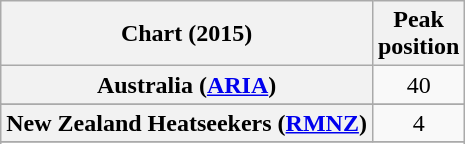<table class="wikitable sortable plainrowheaders" style="text-align:center">
<tr>
<th scope="col">Chart (2015)</th>
<th scope="col">Peak<br>position</th>
</tr>
<tr>
<th scope="row">Australia (<a href='#'>ARIA</a>)</th>
<td>40</td>
</tr>
<tr>
</tr>
<tr>
<th scope="row">New Zealand Heatseekers (<a href='#'>RMNZ</a>)</th>
<td>4</td>
</tr>
<tr>
</tr>
<tr>
</tr>
</table>
